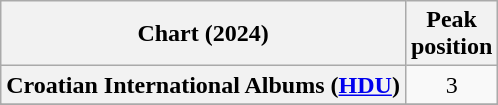<table class="wikitable sortable plainrowheaders" style="text-align:center">
<tr>
<th scope="col">Chart (2024)</th>
<th scope="col">Peak<br>position</th>
</tr>
<tr>
<th scope="row">Croatian International Albums (<a href='#'>HDU</a>)</th>
<td>3</td>
</tr>
<tr>
</tr>
<tr>
</tr>
<tr>
</tr>
<tr>
</tr>
<tr>
</tr>
</table>
